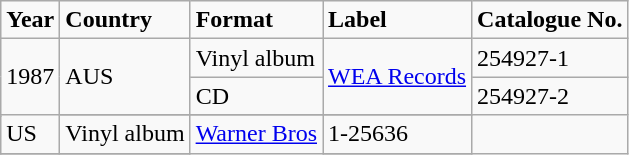<table class="wikitable">
<tr>
<td colspan="1"><strong>Year</strong></td>
<td colspan="1"><strong>Country</strong></td>
<td colspan="1"><strong>Format</strong></td>
<td colspan="1"><strong>Label</strong></td>
<td colspan="1"><strong>Catalogue No.</strong></td>
</tr>
<tr>
<td rowspan="3">1987</td>
<td rowspan="2">AUS</td>
<td>Vinyl album</td>
<td rowspan="2"><a href='#'>WEA Records</a></td>
<td>254927-1</td>
</tr>
<tr>
<td>CD</td>
<td>254927-2</td>
</tr>
<tr>
</tr>
<tr>
<td>US</td>
<td>Vinyl album</td>
<td rowspan="2"><a href='#'>Warner Bros</a></td>
<td>1-25636</td>
</tr>
<tr>
</tr>
</table>
